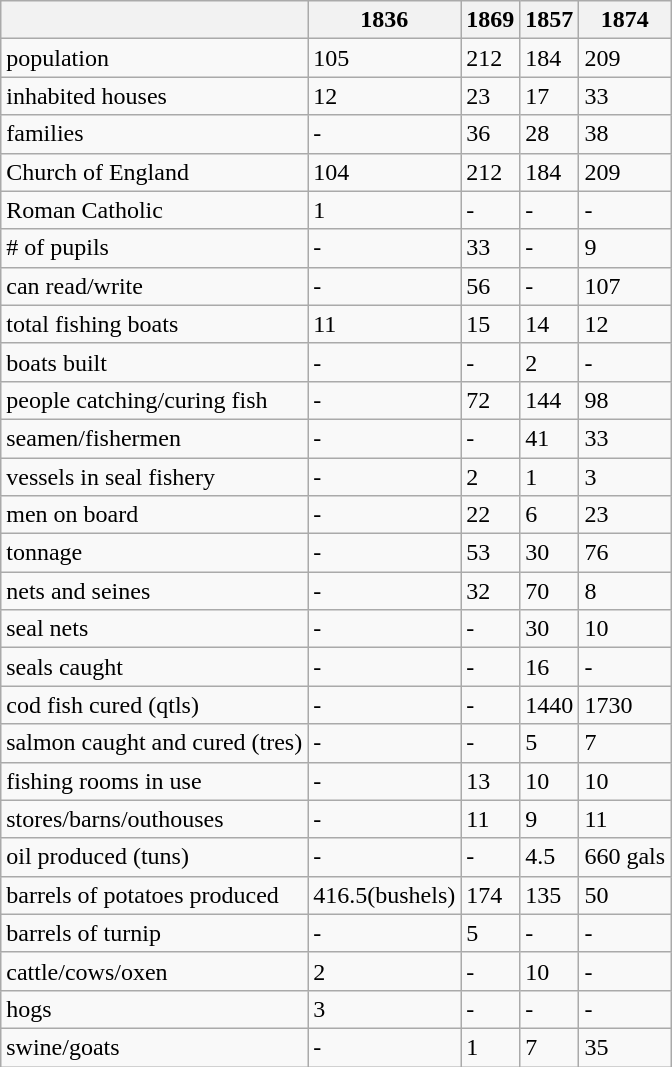<table class="wikitable">
<tr>
<th></th>
<th>1836</th>
<th>1869</th>
<th>1857</th>
<th>1874</th>
</tr>
<tr>
<td>population</td>
<td>105</td>
<td>212</td>
<td>184</td>
<td>209</td>
</tr>
<tr>
<td>inhabited houses</td>
<td>12</td>
<td>23</td>
<td>17</td>
<td>33</td>
</tr>
<tr>
<td>families</td>
<td>-</td>
<td>36</td>
<td>28</td>
<td>38</td>
</tr>
<tr>
<td>Church of England</td>
<td>104</td>
<td>212</td>
<td>184</td>
<td>209</td>
</tr>
<tr>
<td>Roman Catholic</td>
<td>1</td>
<td>-</td>
<td>-</td>
<td>-</td>
</tr>
<tr>
<td># of pupils</td>
<td>-</td>
<td>33</td>
<td>-</td>
<td>9</td>
</tr>
<tr>
<td>can read/write</td>
<td>-</td>
<td>56</td>
<td>-</td>
<td>107</td>
</tr>
<tr>
<td>total fishing boats</td>
<td>11</td>
<td>15</td>
<td>14</td>
<td>12</td>
</tr>
<tr>
<td>boats built</td>
<td>-</td>
<td>-</td>
<td>2</td>
<td>-</td>
</tr>
<tr>
<td>people catching/curing fish</td>
<td>-</td>
<td>72</td>
<td>144</td>
<td>98</td>
</tr>
<tr>
<td>seamen/fishermen</td>
<td>-</td>
<td>-</td>
<td>41</td>
<td>33</td>
</tr>
<tr>
<td>vessels in seal fishery</td>
<td>-</td>
<td>2</td>
<td>1</td>
<td>3</td>
</tr>
<tr>
<td>men on board</td>
<td>-</td>
<td>22</td>
<td>6</td>
<td>23</td>
</tr>
<tr>
<td>tonnage</td>
<td>-</td>
<td>53</td>
<td>30</td>
<td>76</td>
</tr>
<tr>
<td>nets and seines</td>
<td>-</td>
<td>32</td>
<td>70</td>
<td>8</td>
</tr>
<tr>
<td>seal nets</td>
<td>-</td>
<td>-</td>
<td>30</td>
<td>10</td>
</tr>
<tr>
<td>seals caught</td>
<td>-</td>
<td>-</td>
<td>16</td>
<td>-</td>
</tr>
<tr>
<td>cod fish cured (qtls)</td>
<td>-</td>
<td>-</td>
<td>1440</td>
<td>1730</td>
</tr>
<tr>
<td>salmon caught and cured (tres)</td>
<td>-</td>
<td>-</td>
<td>5</td>
<td>7</td>
</tr>
<tr>
<td>fishing rooms in use</td>
<td>-</td>
<td>13</td>
<td>10</td>
<td>10</td>
</tr>
<tr>
<td>stores/barns/outhouses</td>
<td>-</td>
<td>11</td>
<td>9</td>
<td>11</td>
</tr>
<tr>
<td>oil produced (tuns)</td>
<td>-</td>
<td>-</td>
<td>4.5</td>
<td>660 gals</td>
</tr>
<tr>
<td>barrels of potatoes produced</td>
<td>416.5(bushels)</td>
<td>174</td>
<td>135</td>
<td>50</td>
</tr>
<tr>
<td>barrels of turnip</td>
<td>-</td>
<td>5</td>
<td>-</td>
<td>-</td>
</tr>
<tr>
<td>cattle/cows/oxen</td>
<td>2</td>
<td>-</td>
<td>10</td>
<td>-</td>
</tr>
<tr>
<td>hogs</td>
<td>3</td>
<td>-</td>
<td>-</td>
<td>-</td>
</tr>
<tr>
<td>swine/goats</td>
<td>-</td>
<td>1</td>
<td>7</td>
<td>35</td>
</tr>
</table>
